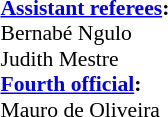<table style="width:50%; font-size:90%;">
<tr>
<td><br><strong><a href='#'>Assistant referees</a>:</strong>
<br>Bernabé Ngulo
<br>Judith Mestre
<br><strong><a href='#'>Fourth official</a>:</strong>
<br>Mauro de Oliveira</td>
</tr>
</table>
